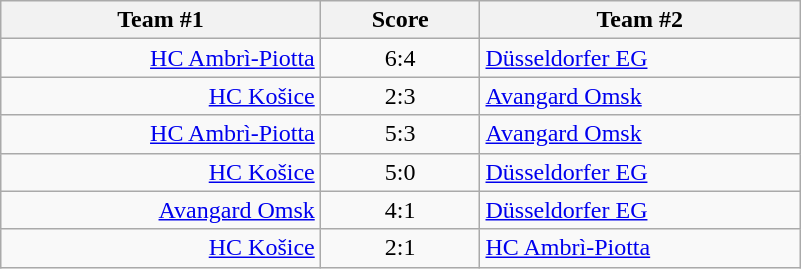<table class="wikitable" style="text-align: center;">
<tr>
<th width=22%>Team #1</th>
<th width=11%>Score</th>
<th width=22%>Team #2</th>
</tr>
<tr>
<td style="text-align: right;"><a href='#'>HC Ambrì-Piotta</a> </td>
<td>6:4</td>
<td style="text-align: left;"> <a href='#'>Düsseldorfer EG</a></td>
</tr>
<tr>
<td style="text-align: right;"><a href='#'>HC Košice</a> </td>
<td>2:3</td>
<td style="text-align: left;"> <a href='#'>Avangard Omsk</a></td>
</tr>
<tr>
<td style="text-align: right;"><a href='#'>HC Ambrì-Piotta</a> </td>
<td>5:3</td>
<td style="text-align: left;"> <a href='#'>Avangard Omsk</a></td>
</tr>
<tr>
<td style="text-align: right;"><a href='#'>HC Košice</a> </td>
<td>5:0</td>
<td style="text-align: left;"> <a href='#'>Düsseldorfer EG</a></td>
</tr>
<tr>
<td style="text-align: right;"><a href='#'>Avangard Omsk</a> </td>
<td>4:1</td>
<td style="text-align: left;"> <a href='#'>Düsseldorfer EG</a></td>
</tr>
<tr>
<td style="text-align: right;"><a href='#'>HC Košice</a> </td>
<td>2:1</td>
<td style="text-align: left;"> <a href='#'>HC Ambrì-Piotta</a></td>
</tr>
</table>
